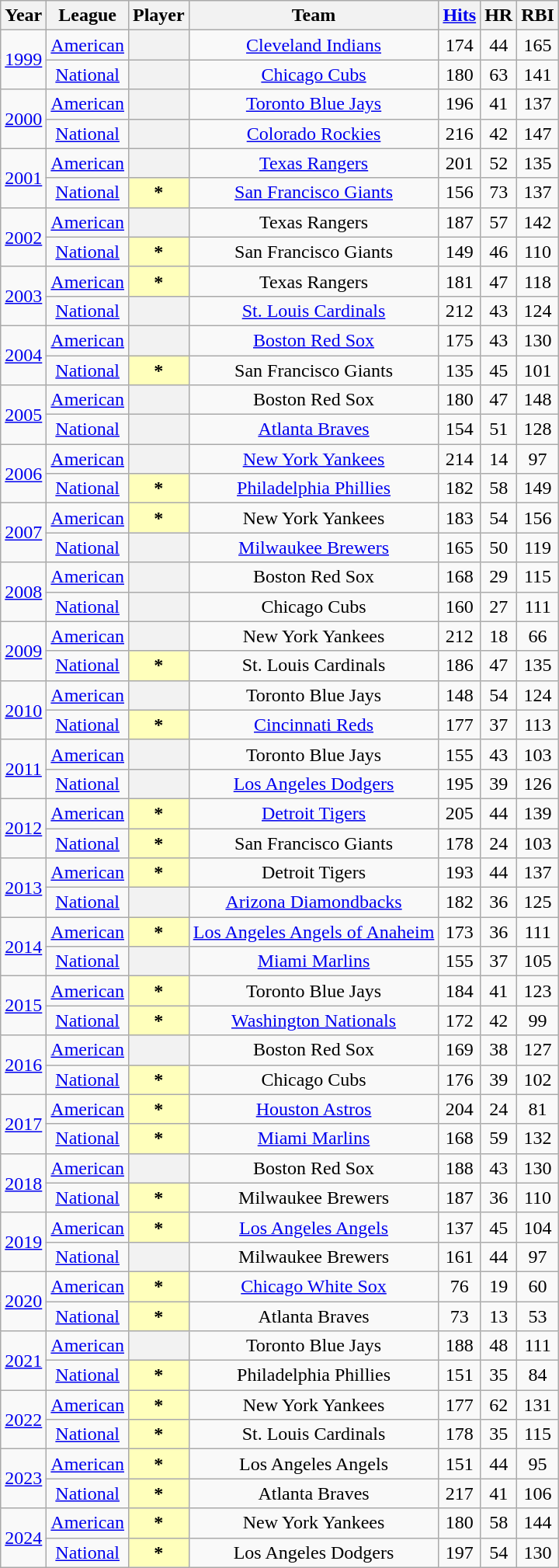<table class="wikitable sortable plainrowheaders" style="text-align:center">
<tr>
<th scope="col">Year</th>
<th scope="col">League</th>
<th scope="col">Player</th>
<th scope="col">Team</th>
<th scope="col"><a href='#'>Hits</a></th>
<th scope="col">HR</th>
<th scope="col">RBI</th>
</tr>
<tr>
<td rowspan="2" valign="center"><a href='#'>1999</a></td>
<td><a href='#'>American</a></td>
<th scope="row"></th>
<td><a href='#'>Cleveland Indians</a></td>
<td>174</td>
<td>44</td>
<td>165</td>
</tr>
<tr>
<td><a href='#'>National</a></td>
<th scope="row"></th>
<td><a href='#'>Chicago Cubs</a></td>
<td>180</td>
<td>63</td>
<td>141</td>
</tr>
<tr>
<td rowspan="2" valign="center"><a href='#'>2000</a></td>
<td><a href='#'>American</a></td>
<th scope="row"></th>
<td><a href='#'>Toronto Blue Jays</a></td>
<td>196</td>
<td>41</td>
<td>137</td>
</tr>
<tr>
<td><a href='#'>National</a></td>
<th scope="row"><strong></strong></th>
<td><a href='#'>Colorado Rockies</a></td>
<td>216</td>
<td>42</td>
<td>147</td>
</tr>
<tr>
<td rowspan="2" valign="center"><a href='#'>2001</a></td>
<td><a href='#'>American</a></td>
<th scope="row"></th>
<td><a href='#'>Texas Rangers</a></td>
<td>201</td>
<td>52</td>
<td>135</td>
</tr>
<tr>
<td><a href='#'>National</a></td>
<th scope="row" style="background:#ffb;">*</th>
<td><a href='#'>San Francisco Giants</a></td>
<td>156</td>
<td>73</td>
<td>137</td>
</tr>
<tr>
<td rowspan="2" valign="center"><a href='#'>2002</a></td>
<td><a href='#'>American</a></td>
<th scope="row"> </th>
<td>Texas Rangers</td>
<td>187</td>
<td>57</td>
<td>142</td>
</tr>
<tr>
<td><a href='#'>National</a></td>
<th scope="row" style="background:#ffb;"> *</th>
<td>San Francisco Giants</td>
<td>149</td>
<td>46</td>
<td>110</td>
</tr>
<tr>
<td rowspan="2" valign="center"><a href='#'>2003</a></td>
<td><a href='#'>American</a></td>
<th scope="row" style="background:#ffb;"> *</th>
<td>Texas Rangers</td>
<td>181</td>
<td>47</td>
<td>118</td>
</tr>
<tr>
<td><a href='#'>National</a></td>
<th scope="row"></th>
<td><a href='#'>St. Louis Cardinals</a></td>
<td>212</td>
<td>43</td>
<td>124</td>
</tr>
<tr>
<td rowspan="2" valign="center"><a href='#'>2004</a></td>
<td><a href='#'>American</a></td>
<th scope="row"> </th>
<td><a href='#'>Boston Red Sox</a></td>
<td>175</td>
<td>43</td>
<td>130</td>
</tr>
<tr>
<td><a href='#'>National</a></td>
<th scope="row" style="background:#ffb;"> *</th>
<td>San Francisco Giants</td>
<td>135</td>
<td>45</td>
<td>101</td>
</tr>
<tr>
<td rowspan="2" valign="center"><a href='#'>2005</a></td>
<td><a href='#'>American</a></td>
<th scope="row"><strong></strong></th>
<td>Boston Red Sox</td>
<td>180</td>
<td>47</td>
<td>148</td>
</tr>
<tr>
<td><a href='#'>National</a></td>
<th scope="row"></th>
<td><a href='#'>Atlanta Braves</a></td>
<td>154</td>
<td>51</td>
<td>128</td>
</tr>
<tr>
<td rowspan="2" valign="center"><a href='#'>2006</a></td>
<td><a href='#'>American</a></td>
<th scope="row"><strong></strong></th>
<td><a href='#'>New York Yankees</a></td>
<td>214</td>
<td>14</td>
<td>97</td>
</tr>
<tr>
<td><a href='#'>National</a></td>
<th scope="row" style="background:#ffb;">*</th>
<td><a href='#'>Philadelphia Phillies</a></td>
<td>182</td>
<td>58</td>
<td>149</td>
</tr>
<tr>
<td rowspan="2" valign="center"><a href='#'>2007</a></td>
<td><a href='#'>American</a></td>
<th scope="row" style="background:#ffb;"> *</th>
<td>New York Yankees</td>
<td>183</td>
<td>54</td>
<td>156</td>
</tr>
<tr>
<td><a href='#'>National</a></td>
<th scope="row"></th>
<td><a href='#'>Milwaukee Brewers</a></td>
<td>165</td>
<td>50</td>
<td>119</td>
</tr>
<tr>
<td rowspan="2" valign="center"><a href='#'>2008</a></td>
<td><a href='#'>American</a></td>
<th scope="row"></th>
<td>Boston Red Sox</td>
<td>168</td>
<td>29</td>
<td>115</td>
</tr>
<tr>
<td><a href='#'>National</a></td>
<th scope="row"></th>
<td>Chicago Cubs</td>
<td>160</td>
<td>27</td>
<td>111</td>
</tr>
<tr>
<td rowspan="2" valign="center"><a href='#'>2009</a></td>
<td><a href='#'>American</a></td>
<th scope="row"><strong></strong> </th>
<td>New York Yankees</td>
<td>212</td>
<td>18</td>
<td>66</td>
</tr>
<tr>
<td><a href='#'>National</a></td>
<th scope="row" style="background:#ffb;"> *</th>
<td>St. Louis Cardinals</td>
<td>186</td>
<td>47</td>
<td>135</td>
</tr>
<tr>
<td rowspan="2" valign="center"><a href='#'>2010</a></td>
<td><a href='#'>American</a></td>
<th scope="row"></th>
<td>Toronto Blue Jays</td>
<td>148</td>
<td>54</td>
<td>124</td>
</tr>
<tr>
<td><a href='#'>National</a></td>
<th scope="row" style="background:#ffb;">*</th>
<td><a href='#'>Cincinnati Reds</a></td>
<td>177</td>
<td>37</td>
<td>113</td>
</tr>
<tr>
<td rowspan="2" valign="center"><a href='#'>2011</a></td>
<td><a href='#'>American</a></td>
<th scope="row"> </th>
<td>Toronto Blue Jays</td>
<td>155</td>
<td>43</td>
<td>103</td>
</tr>
<tr>
<td><a href='#'>National</a></td>
<th scope="row"></th>
<td><a href='#'>Los Angeles Dodgers</a></td>
<td>195</td>
<td>39</td>
<td>126</td>
</tr>
<tr>
<td rowspan="2" valign="center"><a href='#'>2012</a></td>
<td><a href='#'>American</a></td>
<th scope="row" style="background:#ffb;">*</th>
<td><a href='#'>Detroit Tigers</a></td>
<td>205</td>
<td>44</td>
<td>139</td>
</tr>
<tr>
<td><a href='#'>National</a></td>
<th scope="row" style="background:#ffb;">*</th>
<td>San Francisco Giants</td>
<td>178</td>
<td>24</td>
<td>103</td>
</tr>
<tr>
<td rowspan="2" valign="center"><a href='#'>2013</a></td>
<td><a href='#'>American</a></td>
<th scope="row" style="background:#ffb;"> *</th>
<td>Detroit Tigers</td>
<td>193</td>
<td>44</td>
<td>137</td>
</tr>
<tr>
<td><a href='#'>National</a></td>
<th scope="row"></th>
<td><a href='#'>Arizona Diamondbacks</a></td>
<td>182</td>
<td>36</td>
<td>125</td>
</tr>
<tr>
<td rowspan="2" valign="center"><a href='#'>2014</a></td>
<td><a href='#'>American</a></td>
<th scope="row" style="background:#ffb;">*</th>
<td><a href='#'>Los Angeles Angels of Anaheim</a></td>
<td>173</td>
<td>36</td>
<td>111</td>
</tr>
<tr>
<td><a href='#'>National</a></td>
<th scope="row"></th>
<td><a href='#'>Miami Marlins</a></td>
<td>155</td>
<td>37</td>
<td>105</td>
</tr>
<tr>
<td rowspan="2" valign="center"><a href='#'>2015</a></td>
<td><a href='#'>American</a></td>
<th scope="row" style="background:#ffb;">*</th>
<td>Toronto Blue Jays</td>
<td>184</td>
<td>41</td>
<td>123</td>
</tr>
<tr>
<td><a href='#'>National</a></td>
<th scope="row" style="background:#ffb;">*</th>
<td><a href='#'>Washington Nationals</a></td>
<td>172</td>
<td>42</td>
<td>99</td>
</tr>
<tr>
<td rowspan="2" valign="center"><a href='#'>2016</a></td>
<td><a href='#'>American</a></td>
<th scope="row"><strong></strong> </th>
<td>Boston Red Sox</td>
<td>169</td>
<td>38</td>
<td>127</td>
</tr>
<tr>
<td><a href='#'>National</a></td>
<th scope="row" style="background:#ffb;">*</th>
<td>Chicago Cubs</td>
<td>176</td>
<td>39</td>
<td>102</td>
</tr>
<tr>
<td rowspan="2" valign="center"><a href='#'>2017</a></td>
<td><a href='#'>American</a></td>
<th scope="row" style="background:#ffb;">*</th>
<td><a href='#'>Houston Astros</a></td>
<td>204</td>
<td>24</td>
<td>81</td>
</tr>
<tr>
<td><a href='#'>National</a></td>
<th scope="row" style="background:#ffb;"> *</th>
<td><a href='#'>Miami Marlins</a></td>
<td>168</td>
<td>59</td>
<td>132</td>
</tr>
<tr>
<td rowspan="2" valign="center"><a href='#'>2018</a></td>
<td><a href='#'>American</a></td>
<th scope="row"></th>
<td>Boston Red Sox</td>
<td>188</td>
<td>43</td>
<td>130</td>
</tr>
<tr>
<td><a href='#'>National</a></td>
<th scope="row" style="background:#ffb;">*</th>
<td>Milwaukee Brewers</td>
<td>187</td>
<td>36</td>
<td>110</td>
</tr>
<tr>
<td rowspan="2" valign="center"><a href='#'>2019</a></td>
<td><a href='#'>American</a></td>
<th scope="row" style="background:#ffb;"> *</th>
<td><a href='#'>Los Angeles Angels</a></td>
<td>137</td>
<td>45</td>
<td>104</td>
</tr>
<tr>
<td><a href='#'>National</a></td>
<th scope="row"> </th>
<td>Milwaukee Brewers</td>
<td>161</td>
<td>44</td>
<td>97</td>
</tr>
<tr>
<td rowspan="2" valign="center"><a href='#'>2020</a></td>
<td><a href='#'>American</a></td>
<th scope="row" style="background:#ffb;">*</th>
<td><a href='#'>Chicago White Sox</a></td>
<td>76</td>
<td>19</td>
<td>60</td>
</tr>
<tr>
<td><a href='#'>National</a></td>
<th scope="row" style="background:#ffb;">*</th>
<td>Atlanta Braves</td>
<td>73</td>
<td>13</td>
<td>53</td>
</tr>
<tr>
<td rowspan="2" valign="center"><a href='#'>2021</a></td>
<td><a href='#'>American</a></td>
<th scope="row"></th>
<td>Toronto Blue Jays</td>
<td>188</td>
<td>48</td>
<td>111</td>
</tr>
<tr>
<td><a href='#'>National</a></td>
<th scope="row" style="background:#ffb;"> *</th>
<td>Philadelphia Phillies</td>
<td>151</td>
<td>35</td>
<td>84</td>
</tr>
<tr>
<td rowspan="2" valign="center"><a href='#'>2022</a></td>
<td><a href='#'>American</a></td>
<th scope="row" style="background:#ffb;">*</th>
<td>New York Yankees</td>
<td>177</td>
<td>62</td>
<td>131</td>
</tr>
<tr>
<td><a href='#'>National</a></td>
<th scope="row" style="background:#ffb;"> *</th>
<td>St. Louis Cardinals</td>
<td>178</td>
<td>35</td>
<td>115</td>
</tr>
<tr>
<td rowspan="2" valign="center"><a href='#'>2023</a></td>
<td><a href='#'>American</a></td>
<th scope="row" style="background:#ffb;">*</th>
<td>Los Angeles Angels</td>
<td>151</td>
<td>44</td>
<td>95</td>
</tr>
<tr>
<td><a href='#'>National</a></td>
<th scope="row" style="background:#ffb;">*</th>
<td>Atlanta Braves</td>
<td>217</td>
<td>41</td>
<td>106</td>
</tr>
<tr>
<td rowspan="2" valign="center"><a href='#'>2024</a></td>
<td><a href='#'>American</a></td>
<th scope="row" style="background:#ffb;"> *</th>
<td>New York Yankees</td>
<td>180</td>
<td>58</td>
<td>144</td>
</tr>
<tr>
<td><a href='#'>National</a></td>
<th scope="row" style="background:#ffb;"> *</th>
<td>Los Angeles Dodgers</td>
<td>197</td>
<td>54</td>
<td>130</td>
</tr>
</table>
